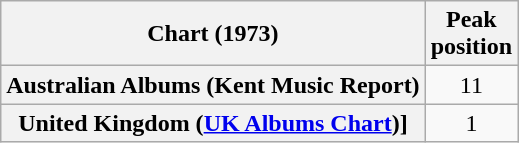<table class="wikitable sortable plainrowheaders" style="text-align:center">
<tr>
<th scope="col">Chart (1973)</th>
<th scope="col">Peak<br>position</th>
</tr>
<tr>
<th scope="row">Australian Albums (Kent Music Report)</th>
<td>11</td>
</tr>
<tr>
<th scope="row">United Kingdom (<a href='#'>UK Albums Chart</a>)]</th>
<td>1</td>
</tr>
</table>
